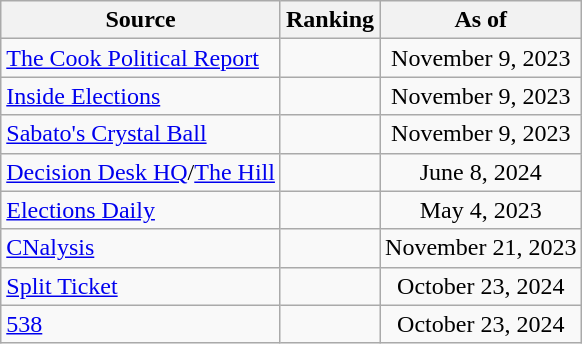<table class="wikitable" style="text-align:center">
<tr>
<th>Source</th>
<th>Ranking</th>
<th>As of</th>
</tr>
<tr>
<td align=left><a href='#'>The Cook Political Report</a></td>
<td></td>
<td>November 9, 2023</td>
</tr>
<tr>
<td align=left><a href='#'>Inside Elections</a></td>
<td></td>
<td>November 9, 2023</td>
</tr>
<tr>
<td align=left><a href='#'>Sabato's Crystal Ball</a></td>
<td></td>
<td>November 9, 2023</td>
</tr>
<tr>
<td align=left><a href='#'>Decision Desk HQ</a>/<a href='#'>The Hill</a></td>
<td></td>
<td>June 8, 2024</td>
</tr>
<tr>
<td align=left><a href='#'>Elections Daily</a></td>
<td></td>
<td>May 4, 2023</td>
</tr>
<tr>
<td align=left><a href='#'>CNalysis</a></td>
<td></td>
<td>November 21, 2023</td>
</tr>
<tr>
<td align="left"><a href='#'>Split Ticket</a></td>
<td></td>
<td>October 23, 2024</td>
</tr>
<tr>
<td align="left"><a href='#'>538</a></td>
<td></td>
<td>October 23, 2024</td>
</tr>
</table>
